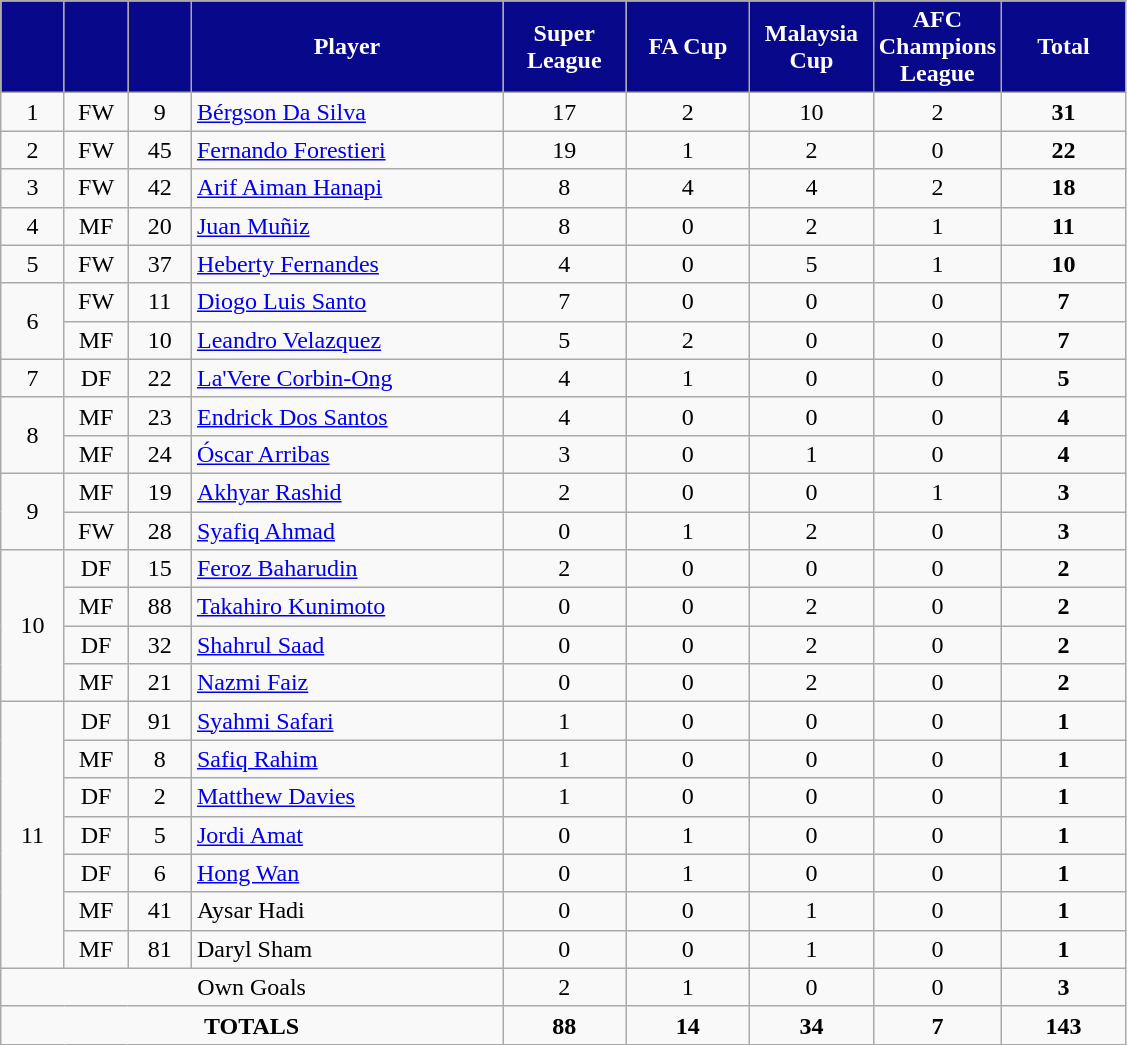<table class="wikitable" style="font-size: 100%; text-align: center;">
<tr>
<th style="background:#08088A; color:white; width:35px;"></th>
<th style="background:#08088A; color:white; width:35px;"></th>
<th style="background:#08088A; color:white; width:35px;"></th>
<th style="background:#08088A; color:white; width:200px;">Player</th>
<th style="background:#08088A; color:white; width:75px;">Super League</th>
<th style="background:#08088A; color:white; width:75px;">FA Cup</th>
<th style="background:#08088A; color:white; width:75px;">Malaysia Cup</th>
<th style="background:#08088A; color:white; width:75px;">AFC Champions League</th>
<th style="background:#08088A; color:white; width:75px;">Total</th>
</tr>
<tr>
<td rowspan=1>1</td>
<td>FW</td>
<td>9</td>
<td align=left> <a href='#'>Bérgson Da Silva</a></td>
<td>17</td>
<td>2</td>
<td>10</td>
<td>2</td>
<td><strong>31</strong></td>
</tr>
<tr>
<td rowspan=1>2</td>
<td>FW</td>
<td>45</td>
<td align=left> <a href='#'>Fernando Forestieri</a></td>
<td>19</td>
<td>1</td>
<td>2</td>
<td>0</td>
<td><strong>22</strong></td>
</tr>
<tr>
<td rowspan=1>3</td>
<td>FW</td>
<td>42</td>
<td align=left> <a href='#'>Arif Aiman Hanapi</a></td>
<td>8</td>
<td>4</td>
<td>4</td>
<td>2</td>
<td><strong>18</strong></td>
</tr>
<tr>
<td rowspan=1>4</td>
<td>MF</td>
<td>20</td>
<td align=left> <a href='#'>Juan Muñiz</a></td>
<td>8</td>
<td>0</td>
<td>2</td>
<td>1</td>
<td><strong>11</strong></td>
</tr>
<tr>
<td rowspan=1>5</td>
<td>FW</td>
<td>37</td>
<td align=left> <a href='#'>Heberty Fernandes</a></td>
<td>4</td>
<td>0</td>
<td>5</td>
<td>1</td>
<td><strong>10</strong></td>
</tr>
<tr>
<td rowspan=2>6</td>
<td>FW</td>
<td>11</td>
<td align=left> <a href='#'>Diogo Luis Santo</a></td>
<td>7</td>
<td>0</td>
<td>0</td>
<td>0</td>
<td><strong>7</strong></td>
</tr>
<tr>
<td>MF</td>
<td>10</td>
<td align=left> <a href='#'>Leandro Velazquez</a></td>
<td>5</td>
<td>2</td>
<td>0</td>
<td>0</td>
<td><strong>7</strong></td>
</tr>
<tr>
<td rowspan=1>7</td>
<td>DF</td>
<td>22</td>
<td align=left> <a href='#'>La'Vere Corbin-Ong</a></td>
<td>4</td>
<td>1</td>
<td>0</td>
<td>0</td>
<td><strong>5</strong></td>
</tr>
<tr>
<td rowspan=2>8</td>
<td>MF</td>
<td>23</td>
<td align=left> <a href='#'>Endrick Dos Santos</a></td>
<td>4</td>
<td>0</td>
<td>0</td>
<td>0</td>
<td><strong>4</strong></td>
</tr>
<tr>
<td>MF</td>
<td>24</td>
<td align=left> <a href='#'>Óscar Arribas</a></td>
<td>3</td>
<td>0</td>
<td>1</td>
<td>0</td>
<td><strong>4</strong></td>
</tr>
<tr>
<td rowspan=2>9</td>
<td>MF</td>
<td>19</td>
<td align=left> <a href='#'>Akhyar Rashid</a></td>
<td>2</td>
<td>0</td>
<td>0</td>
<td>1</td>
<td><strong>3</strong></td>
</tr>
<tr>
<td>FW</td>
<td>28</td>
<td align=left> <a href='#'>Syafiq Ahmad</a></td>
<td>0</td>
<td>1</td>
<td>2</td>
<td>0</td>
<td><strong>3</strong></td>
</tr>
<tr>
<td rowspan=4>10</td>
<td>DF</td>
<td>15</td>
<td align=left> <a href='#'>Feroz Baharudin</a></td>
<td>2</td>
<td>0</td>
<td>0</td>
<td>0</td>
<td><strong>2</strong></td>
</tr>
<tr>
<td>MF</td>
<td>88</td>
<td align=left> <a href='#'>Takahiro Kunimoto</a></td>
<td>0</td>
<td>0</td>
<td>2</td>
<td>0</td>
<td><strong>2</strong></td>
</tr>
<tr>
<td>DF</td>
<td>32</td>
<td align=left> <a href='#'>Shahrul Saad</a></td>
<td>0</td>
<td>0</td>
<td>2</td>
<td>0</td>
<td><strong>2</strong></td>
</tr>
<tr>
<td>MF</td>
<td>21</td>
<td align=left> <a href='#'>Nazmi Faiz</a></td>
<td>0</td>
<td>0</td>
<td>2</td>
<td>0</td>
<td><strong>2</strong></td>
</tr>
<tr>
<td rowspan=7>11</td>
<td>DF</td>
<td>91</td>
<td align=left> <a href='#'>Syahmi Safari</a></td>
<td>1</td>
<td>0</td>
<td>0</td>
<td>0</td>
<td><strong>1</strong></td>
</tr>
<tr>
<td>MF</td>
<td>8</td>
<td align=left> <a href='#'>Safiq Rahim</a></td>
<td>1</td>
<td>0</td>
<td>0</td>
<td>0</td>
<td><strong>1</strong></td>
</tr>
<tr>
<td>DF</td>
<td>2</td>
<td align=left> <a href='#'>Matthew Davies</a></td>
<td>1</td>
<td>0</td>
<td>0</td>
<td>0</td>
<td><strong>1</strong></td>
</tr>
<tr>
<td>DF</td>
<td>5</td>
<td align=left> <a href='#'>Jordi Amat</a></td>
<td>0</td>
<td>1</td>
<td>0</td>
<td>0</td>
<td><strong>1</strong></td>
</tr>
<tr>
<td>DF</td>
<td>6</td>
<td align=left> <a href='#'>Hong Wan</a></td>
<td>0</td>
<td>1</td>
<td>0</td>
<td>0</td>
<td><strong>1</strong></td>
</tr>
<tr>
<td>MF</td>
<td>41</td>
<td align=left> Aysar Hadi</td>
<td>0</td>
<td>0</td>
<td>1</td>
<td>0</td>
<td><strong>1</strong></td>
</tr>
<tr>
<td>MF</td>
<td>81</td>
<td align=left> Daryl Sham</td>
<td>0</td>
<td>0</td>
<td>1</td>
<td>0</td>
<td><strong>1</strong></td>
</tr>
<tr>
<td colspan="4">Own Goals</td>
<td>2</td>
<td>1</td>
<td>0</td>
<td>0</td>
<td><strong>3</strong></td>
</tr>
<tr>
<td colspan="4"><strong>TOTALS</strong></td>
<td><strong>88</strong></td>
<td><strong>14</strong></td>
<td><strong>34</strong></td>
<td><strong>7</strong></td>
<td><strong>143</strong></td>
</tr>
</table>
